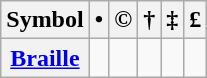<table class="wikitable" style="text-align:center">
<tr>
<th>Symbol</th>
<th>•</th>
<th>©</th>
<th>†</th>
<th>‡</th>
<th>£</th>
</tr>
<tr>
<th><a href='#'>Braille</a></th>
<td></td>
<td></td>
<td></td>
<td></td>
<td></td>
</tr>
</table>
